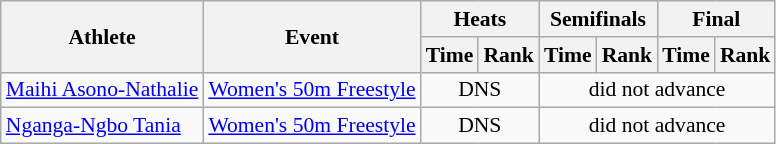<table class=wikitable style="font-size:90%">
<tr>
<th rowspan="2">Athlete</th>
<th rowspan="2">Event</th>
<th colspan="2">Heats</th>
<th colspan="2">Semifinals</th>
<th colspan="2">Final</th>
</tr>
<tr>
<th>Time</th>
<th>Rank</th>
<th>Time</th>
<th>Rank</th>
<th>Time</th>
<th>Rank</th>
</tr>
<tr>
<td rowspan="1"><a href='#'>Maihi Asono-Nathalie</a></td>
<td><a href='#'>Women's 50m Freestyle</a></td>
<td align=center colspan=2>DNS</td>
<td align=center colspan=4>did not advance</td>
</tr>
<tr>
<td rowspan="1"><a href='#'>Nganga-Ngbo Tania</a></td>
<td><a href='#'>Women's 50m Freestyle</a></td>
<td align=center colspan=2>DNS</td>
<td align=center colspan=4>did not advance</td>
</tr>
</table>
